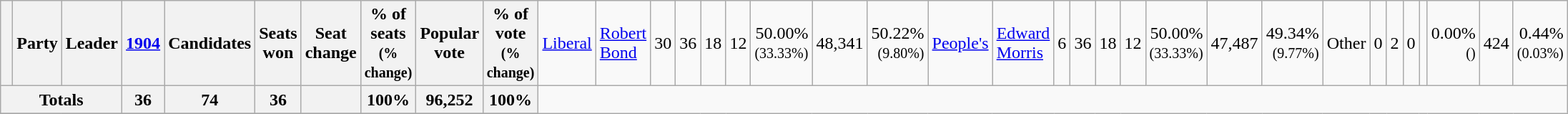<table class="wikitable">
<tr>
<th> </th>
<th>Party</th>
<th>Leader</th>
<th><a href='#'>1904</a></th>
<th>Candidates</th>
<th>Seats won</th>
<th>Seat change</th>
<th>% of seats<br><small>(% change)</small></th>
<th>Popular vote</th>
<th>% of vote<br><small>(% change)</small><br></th>
<td><a href='#'>Liberal</a></td>
<td><a href='#'>Robert Bond</a></td>
<td align=right>30</td>
<td align=right>36</td>
<td align=right>18</td>
<td align=right>12</td>
<td align=right>50.00%<br><small>(33.33%)</small></td>
<td align=right>48,341</td>
<td align=right >50.22%<br><small>(9.80%)</small><br></td>
<td><a href='#'>People's</a></td>
<td><a href='#'>Edward Morris</a></td>
<td align=right>6</td>
<td align=right>36</td>
<td align=right>18</td>
<td align=right>12</td>
<td align=right>50.00%<br><small>(33.33%)</small></td>
<td align=right>47,487</td>
<td align=right >49.34%<br><small>(9.77%)</small><br></td>
<td colspan="2">Other</td>
<td align=right>0</td>
<td align=right>2</td>
<td align=right>0</td>
<td align=right></td>
<td align=right>0.00%<br><small>()</small></td>
<td align=right>424</td>
<td align=right >0.44%<br><small>(0.03%)</small></td>
</tr>
<tr>
<th colspan="3">Totals</th>
<th align=right>36</th>
<th align=right>74</th>
<th align=right>36</th>
<th align=right></th>
<th align=right>100%</th>
<th align=right>96,252</th>
<th align=right>100%</th>
</tr>
<tr>
</tr>
</table>
